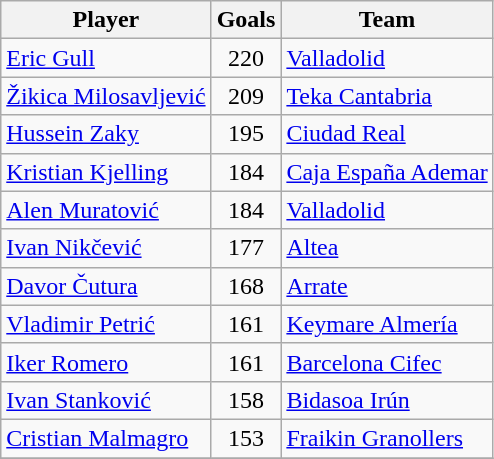<table class="wikitable">
<tr>
<th>Player</th>
<th>Goals</th>
<th>Team</th>
</tr>
<tr>
<td> <a href='#'>Eric Gull</a></td>
<td style="text-align:center;">220</td>
<td><a href='#'>Valladolid</a></td>
</tr>
<tr>
<td> <a href='#'>Žikica Milosavljević</a></td>
<td style="text-align:center;">209</td>
<td><a href='#'>Teka Cantabria</a></td>
</tr>
<tr>
<td> <a href='#'>Hussein Zaky</a></td>
<td style="text-align:center;">195</td>
<td><a href='#'>Ciudad Real</a></td>
</tr>
<tr>
<td> <a href='#'>Kristian Kjelling</a></td>
<td style="text-align:center;">184</td>
<td><a href='#'>Caja España Ademar</a></td>
</tr>
<tr>
<td> <a href='#'>Alen Muratović</a></td>
<td style="text-align:center;">184</td>
<td><a href='#'>Valladolid</a></td>
</tr>
<tr>
<td> <a href='#'>Ivan Nikčević</a></td>
<td style="text-align:center;">177</td>
<td><a href='#'>Altea</a></td>
</tr>
<tr>
<td> <a href='#'>Davor Čutura</a></td>
<td style="text-align:center;">168</td>
<td><a href='#'>Arrate</a></td>
</tr>
<tr>
<td> <a href='#'>Vladimir Petrić</a></td>
<td style="text-align:center;">161</td>
<td><a href='#'>Keymare Almería</a></td>
</tr>
<tr>
<td> <a href='#'>Iker Romero</a></td>
<td style="text-align:center;">161</td>
<td><a href='#'>Barcelona Cifec</a></td>
</tr>
<tr>
<td> <a href='#'>Ivan Stanković</a></td>
<td style="text-align:center;">158</td>
<td><a href='#'>Bidasoa Irún</a></td>
</tr>
<tr>
<td> <a href='#'>Cristian Malmagro</a></td>
<td style="text-align:center;">153</td>
<td><a href='#'>Fraikin Granollers</a></td>
</tr>
<tr>
</tr>
</table>
